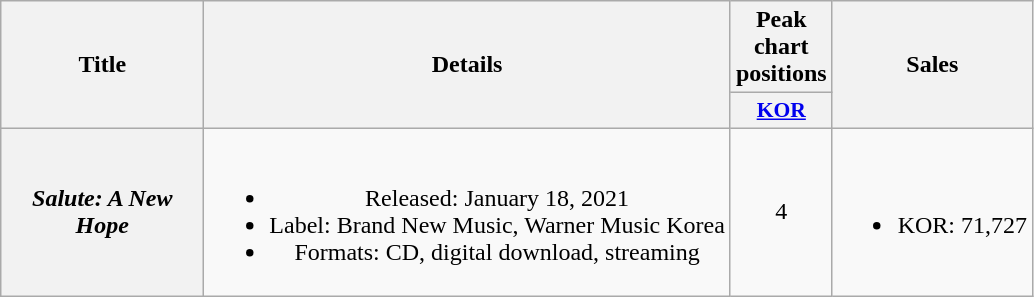<table class="wikitable plainrowheaders" style="text-align:center;">
<tr>
<th scope="col" rowspan="2" style="width:8em;">Title</th>
<th scope="col" rowspan="2">Details</th>
<th colspan="1">Peak chart<br>positions</th>
<th scope="col" rowspan="2">Sales</th>
</tr>
<tr>
<th scope="col" style="width:2.8em;font-size:90%;"><a href='#'>KOR</a><br></th>
</tr>
<tr>
<th scope="row"><em>Salute: A New Hope</em></th>
<td><br><ul><li>Released: January 18, 2021</li><li>Label: Brand New Music, Warner Music Korea</li><li>Formats: CD, digital download, streaming</li></ul></td>
<td>4</td>
<td><br><ul><li>KOR: 71,727</li></ul></td>
</tr>
</table>
